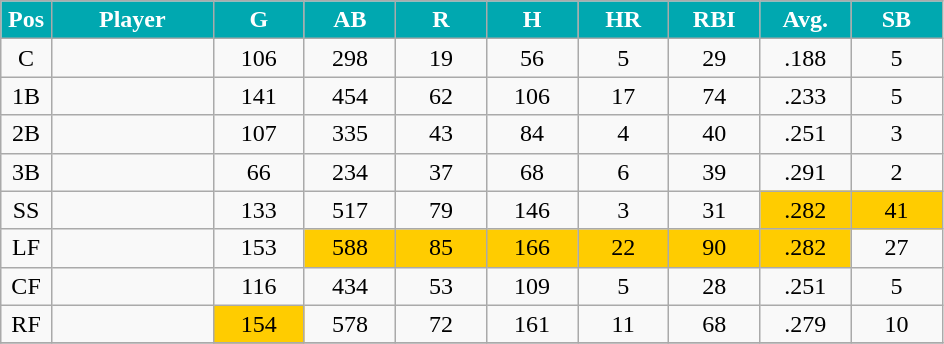<table class="wikitable sortable">
<tr>
<th style="background-color: #00a8b0; color: #FFFFFF; text-align: center;" width="5%">Pos</th>
<th style="background-color: #00a8b0; color: #FFFFFF; text-align: center;" width="16%">Player</th>
<th style="background-color: #00a8b0; color: #FFFFFF; text-align: center;" width="9%">G</th>
<th style="background-color: #00a8b0; color: #FFFFFF; text-align: center;" width="9%">AB</th>
<th style="background-color: #00a8b0; color: #FFFFFF; text-align: center;" width="9%">R</th>
<th style="background-color: #00a8b0; color: #FFFFFF; text-align: center;" width="9%">H</th>
<th style="background-color: #00a8b0; color: #FFFFFF; text-align: center;" width="9%">HR</th>
<th style="background-color: #00a8b0; color: #FFFFFF; text-align: center;" width="9%">RBI</th>
<th style="background-color: #00a8b0; color: #FFFFFF; text-align: center;" width="9%">Avg.</th>
<th style="background-color: #00a8b0; color: #FFFFFF; text-align: center;" width="9%">SB</th>
</tr>
<tr align="center">
<td>C</td>
<td></td>
<td>106</td>
<td>298</td>
<td>19</td>
<td>56</td>
<td>5</td>
<td>29</td>
<td>.188</td>
<td>5</td>
</tr>
<tr align="center">
<td>1B</td>
<td></td>
<td>141</td>
<td>454</td>
<td>62</td>
<td>106</td>
<td>17</td>
<td>74</td>
<td>.233</td>
<td>5</td>
</tr>
<tr align="center">
<td>2B</td>
<td></td>
<td>107</td>
<td>335</td>
<td>43</td>
<td>84</td>
<td>4</td>
<td>40</td>
<td>.251</td>
<td>3</td>
</tr>
<tr align="center">
<td>3B</td>
<td></td>
<td>66</td>
<td>234</td>
<td>37</td>
<td>68</td>
<td>6</td>
<td>39</td>
<td>.291</td>
<td>2</td>
</tr>
<tr align="center">
<td>SS</td>
<td></td>
<td>133</td>
<td>517</td>
<td>79</td>
<td>146</td>
<td>3</td>
<td>31</td>
<td bgcolor="#FFCC00">.282</td>
<td bgcolor="#FFCC00">41</td>
</tr>
<tr align="center">
<td>LF</td>
<td></td>
<td>153</td>
<td bgcolor="#FFCC00">588</td>
<td bgcolor="#FFCC00">85</td>
<td bgcolor="#FFCC00">166</td>
<td bgcolor="#FFCC00">22</td>
<td bgcolor="#FFCC00">90</td>
<td bgcolor="#FFCC00">.282</td>
<td>27</td>
</tr>
<tr align="center">
<td>CF</td>
<td></td>
<td>116</td>
<td>434</td>
<td>53</td>
<td>109</td>
<td>5</td>
<td>28</td>
<td>.251</td>
<td>5</td>
</tr>
<tr align="center">
<td>RF</td>
<td></td>
<td bgcolor="#FFCC00">154</td>
<td>578</td>
<td>72</td>
<td>161</td>
<td>11</td>
<td>68</td>
<td>.279</td>
<td>10</td>
</tr>
<tr align="center">
</tr>
</table>
